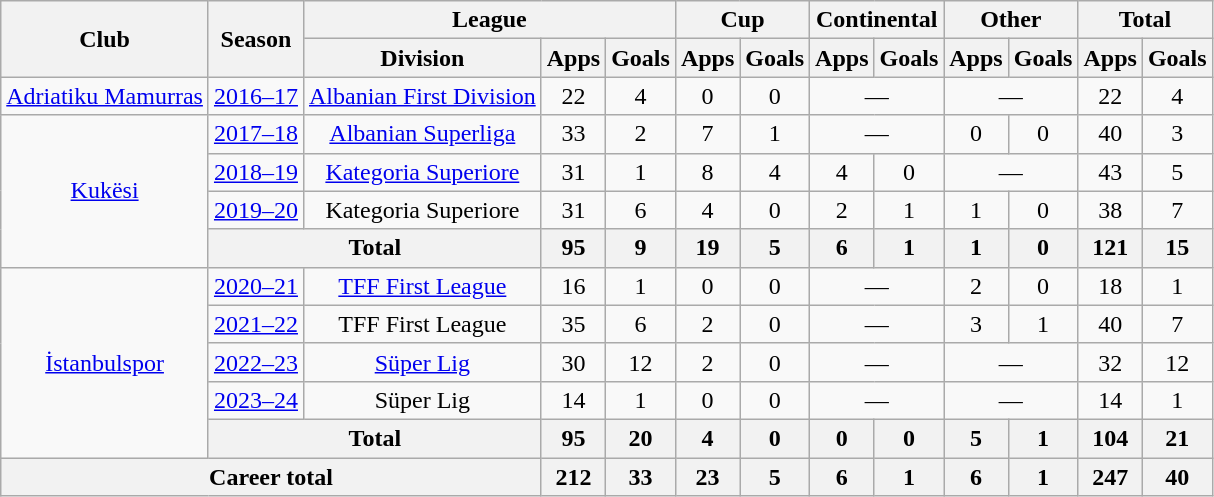<table class="wikitable" style="text-align:center">
<tr>
<th rowspan="2">Club</th>
<th rowspan="2">Season</th>
<th colspan="3">League</th>
<th colspan="2">Cup</th>
<th colspan="2">Continental</th>
<th colspan="2">Other</th>
<th colspan="2">Total</th>
</tr>
<tr>
<th>Division</th>
<th>Apps</th>
<th>Goals</th>
<th>Apps</th>
<th>Goals</th>
<th>Apps</th>
<th>Goals</th>
<th>Apps</th>
<th>Goals</th>
<th>Apps</th>
<th>Goals</th>
</tr>
<tr>
<td rowspan="1"><a href='#'>Adriatiku Mamurras</a></td>
<td><a href='#'>2016–17</a></td>
<td><a href='#'>Albanian First Division</a></td>
<td>22</td>
<td>4</td>
<td>0</td>
<td>0</td>
<td colspan="2">—</td>
<td colspan="2">—</td>
<td>22</td>
<td>4</td>
</tr>
<tr>
<td rowspan="4"><a href='#'>Kukësi</a></td>
<td><a href='#'>2017–18</a></td>
<td><a href='#'>Albanian Superliga</a></td>
<td>33</td>
<td>2</td>
<td>7</td>
<td>1</td>
<td colspan="2">—</td>
<td>0</td>
<td>0</td>
<td>40</td>
<td>3</td>
</tr>
<tr>
<td><a href='#'>2018–19</a></td>
<td><a href='#'>Kategoria Superiore</a></td>
<td>31</td>
<td>1</td>
<td>8</td>
<td>4</td>
<td>4</td>
<td>0</td>
<td colspan="2">—</td>
<td>43</td>
<td>5</td>
</tr>
<tr>
<td><a href='#'>2019–20</a></td>
<td>Kategoria Superiore</td>
<td>31</td>
<td>6</td>
<td>4</td>
<td>0</td>
<td>2</td>
<td>1</td>
<td>1</td>
<td>0</td>
<td>38</td>
<td>7</td>
</tr>
<tr>
<th colspan="2">Total</th>
<th>95</th>
<th>9</th>
<th>19</th>
<th>5</th>
<th>6</th>
<th>1</th>
<th>1</th>
<th>0</th>
<th>121</th>
<th>15</th>
</tr>
<tr>
<td rowspan="5"><a href='#'>İstanbulspor</a></td>
<td><a href='#'>2020–21</a></td>
<td><a href='#'>TFF First League</a></td>
<td>16</td>
<td>1</td>
<td>0</td>
<td>0</td>
<td colspan="2">—</td>
<td>2</td>
<td>0</td>
<td>18</td>
<td>1</td>
</tr>
<tr>
<td><a href='#'>2021–22</a></td>
<td>TFF First League</td>
<td>35</td>
<td>6</td>
<td>2</td>
<td>0</td>
<td colspan="2">—</td>
<td>3</td>
<td>1</td>
<td>40</td>
<td>7</td>
</tr>
<tr>
<td><a href='#'>2022–23</a></td>
<td><a href='#'>Süper Lig</a></td>
<td>30</td>
<td>12</td>
<td>2</td>
<td>0</td>
<td colspan="2">—</td>
<td colspan="2">—</td>
<td>32</td>
<td>12</td>
</tr>
<tr>
<td><a href='#'>2023–24</a></td>
<td>Süper Lig</td>
<td>14</td>
<td>1</td>
<td>0</td>
<td>0</td>
<td colspan="2">—</td>
<td colspan="2">—</td>
<td>14</td>
<td>1</td>
</tr>
<tr>
<th colspan="2">Total</th>
<th>95</th>
<th>20</th>
<th>4</th>
<th>0</th>
<th>0</th>
<th>0</th>
<th>5</th>
<th>1</th>
<th>104</th>
<th>21</th>
</tr>
<tr>
<th colspan="3">Career total</th>
<th>212</th>
<th>33</th>
<th>23</th>
<th>5</th>
<th>6</th>
<th>1</th>
<th>6</th>
<th>1</th>
<th>247</th>
<th>40</th>
</tr>
</table>
